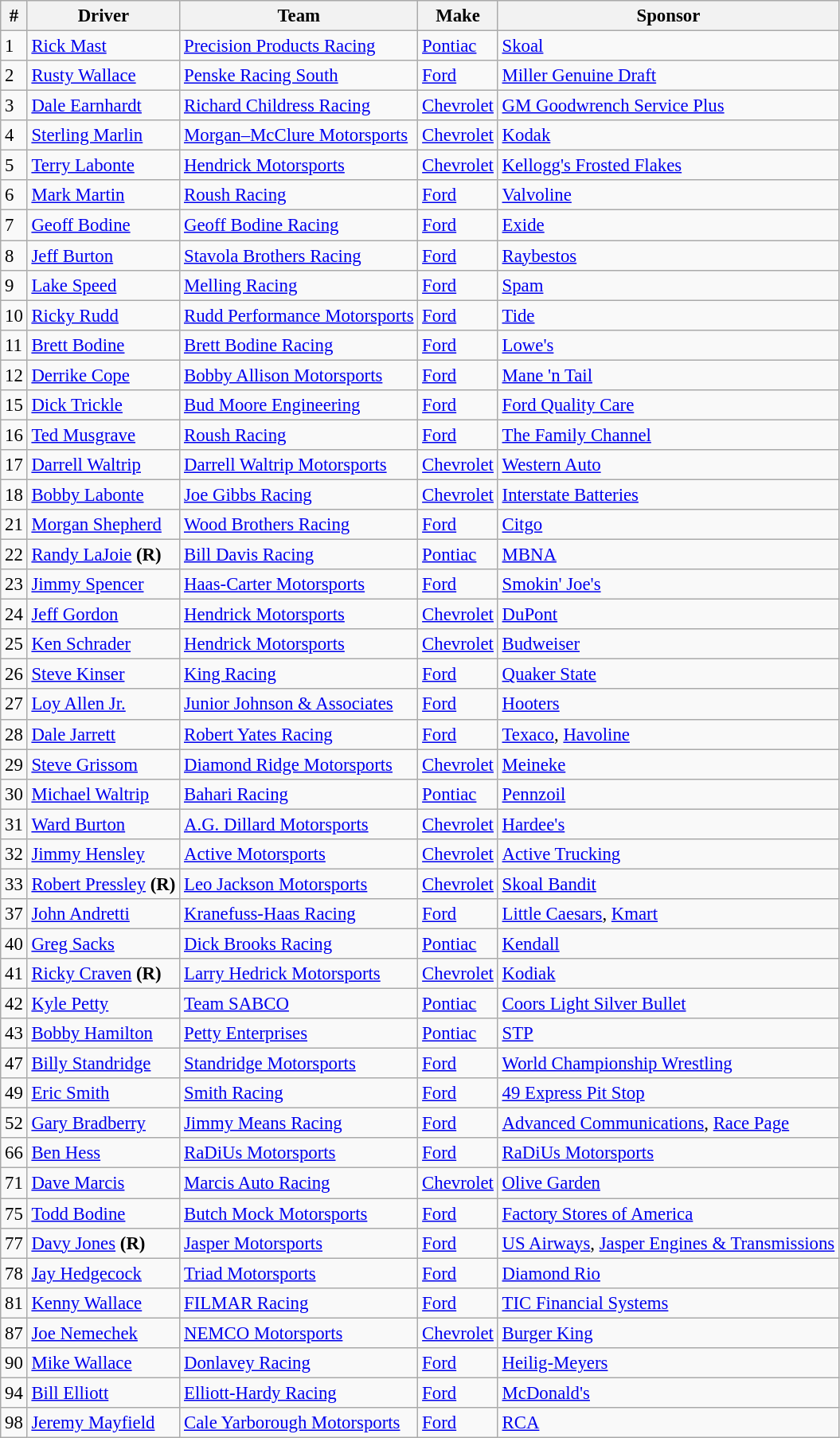<table class="wikitable" style="font-size:95%">
<tr>
<th>#</th>
<th>Driver</th>
<th>Team</th>
<th>Make</th>
<th>Sponsor</th>
</tr>
<tr>
<td>1</td>
<td><a href='#'>Rick Mast</a></td>
<td><a href='#'>Precision Products Racing</a></td>
<td><a href='#'>Pontiac</a></td>
<td><a href='#'>Skoal</a></td>
</tr>
<tr>
<td>2</td>
<td><a href='#'>Rusty Wallace</a></td>
<td><a href='#'>Penske Racing South</a></td>
<td><a href='#'>Ford</a></td>
<td><a href='#'>Miller Genuine Draft</a></td>
</tr>
<tr>
<td>3</td>
<td><a href='#'>Dale Earnhardt</a></td>
<td><a href='#'>Richard Childress Racing</a></td>
<td><a href='#'>Chevrolet</a></td>
<td><a href='#'>GM Goodwrench Service Plus</a></td>
</tr>
<tr>
<td>4</td>
<td><a href='#'>Sterling Marlin</a></td>
<td><a href='#'>Morgan–McClure Motorsports</a></td>
<td><a href='#'>Chevrolet</a></td>
<td><a href='#'>Kodak</a></td>
</tr>
<tr>
<td>5</td>
<td><a href='#'>Terry Labonte</a></td>
<td><a href='#'>Hendrick Motorsports</a></td>
<td><a href='#'>Chevrolet</a></td>
<td><a href='#'>Kellogg's Frosted Flakes</a></td>
</tr>
<tr>
<td>6</td>
<td><a href='#'>Mark Martin</a></td>
<td><a href='#'>Roush Racing</a></td>
<td><a href='#'>Ford</a></td>
<td><a href='#'>Valvoline</a></td>
</tr>
<tr>
<td>7</td>
<td><a href='#'>Geoff Bodine</a></td>
<td><a href='#'>Geoff Bodine Racing</a></td>
<td><a href='#'>Ford</a></td>
<td><a href='#'>Exide</a></td>
</tr>
<tr>
<td>8</td>
<td><a href='#'>Jeff Burton</a></td>
<td><a href='#'>Stavola Brothers Racing</a></td>
<td><a href='#'>Ford</a></td>
<td><a href='#'>Raybestos</a></td>
</tr>
<tr>
<td>9</td>
<td><a href='#'>Lake Speed</a></td>
<td><a href='#'>Melling Racing</a></td>
<td><a href='#'>Ford</a></td>
<td><a href='#'>Spam</a></td>
</tr>
<tr>
<td>10</td>
<td><a href='#'>Ricky Rudd</a></td>
<td><a href='#'>Rudd Performance Motorsports</a></td>
<td><a href='#'>Ford</a></td>
<td><a href='#'>Tide</a></td>
</tr>
<tr>
<td>11</td>
<td><a href='#'>Brett Bodine</a></td>
<td><a href='#'>Brett Bodine Racing</a></td>
<td><a href='#'>Ford</a></td>
<td><a href='#'>Lowe's</a></td>
</tr>
<tr>
<td>12</td>
<td><a href='#'>Derrike Cope</a></td>
<td><a href='#'>Bobby Allison Motorsports</a></td>
<td><a href='#'>Ford</a></td>
<td><a href='#'>Mane 'n Tail</a></td>
</tr>
<tr>
<td>15</td>
<td><a href='#'>Dick Trickle</a></td>
<td><a href='#'>Bud Moore Engineering</a></td>
<td><a href='#'>Ford</a></td>
<td><a href='#'>Ford Quality Care</a></td>
</tr>
<tr>
<td>16</td>
<td><a href='#'>Ted Musgrave</a></td>
<td><a href='#'>Roush Racing</a></td>
<td><a href='#'>Ford</a></td>
<td><a href='#'>The Family Channel</a></td>
</tr>
<tr>
<td>17</td>
<td><a href='#'>Darrell Waltrip</a></td>
<td><a href='#'>Darrell Waltrip Motorsports</a></td>
<td><a href='#'>Chevrolet</a></td>
<td><a href='#'>Western Auto</a></td>
</tr>
<tr>
<td>18</td>
<td><a href='#'>Bobby Labonte</a></td>
<td><a href='#'>Joe Gibbs Racing</a></td>
<td><a href='#'>Chevrolet</a></td>
<td><a href='#'>Interstate Batteries</a></td>
</tr>
<tr>
<td>21</td>
<td><a href='#'>Morgan Shepherd</a></td>
<td><a href='#'>Wood Brothers Racing</a></td>
<td><a href='#'>Ford</a></td>
<td><a href='#'>Citgo</a></td>
</tr>
<tr>
<td>22</td>
<td><a href='#'>Randy LaJoie</a> <strong>(R)</strong></td>
<td><a href='#'>Bill Davis Racing</a></td>
<td><a href='#'>Pontiac</a></td>
<td><a href='#'>MBNA</a></td>
</tr>
<tr>
<td>23</td>
<td><a href='#'>Jimmy Spencer</a></td>
<td><a href='#'>Haas-Carter Motorsports</a></td>
<td><a href='#'>Ford</a></td>
<td><a href='#'>Smokin' Joe's</a></td>
</tr>
<tr>
<td>24</td>
<td><a href='#'>Jeff Gordon</a></td>
<td><a href='#'>Hendrick Motorsports</a></td>
<td><a href='#'>Chevrolet</a></td>
<td><a href='#'>DuPont</a></td>
</tr>
<tr>
<td>25</td>
<td><a href='#'>Ken Schrader</a></td>
<td><a href='#'>Hendrick Motorsports</a></td>
<td><a href='#'>Chevrolet</a></td>
<td><a href='#'>Budweiser</a></td>
</tr>
<tr>
<td>26</td>
<td><a href='#'>Steve Kinser</a></td>
<td><a href='#'>King Racing</a></td>
<td><a href='#'>Ford</a></td>
<td><a href='#'>Quaker State</a></td>
</tr>
<tr>
<td>27</td>
<td><a href='#'>Loy Allen Jr.</a></td>
<td><a href='#'>Junior Johnson & Associates</a></td>
<td><a href='#'>Ford</a></td>
<td><a href='#'>Hooters</a></td>
</tr>
<tr>
<td>28</td>
<td><a href='#'>Dale Jarrett</a></td>
<td><a href='#'>Robert Yates Racing</a></td>
<td><a href='#'>Ford</a></td>
<td><a href='#'>Texaco</a>, <a href='#'>Havoline</a></td>
</tr>
<tr>
<td>29</td>
<td><a href='#'>Steve Grissom</a></td>
<td><a href='#'>Diamond Ridge Motorsports</a></td>
<td><a href='#'>Chevrolet</a></td>
<td><a href='#'>Meineke</a></td>
</tr>
<tr>
<td>30</td>
<td><a href='#'>Michael Waltrip</a></td>
<td><a href='#'>Bahari Racing</a></td>
<td><a href='#'>Pontiac</a></td>
<td><a href='#'>Pennzoil</a></td>
</tr>
<tr>
<td>31</td>
<td><a href='#'>Ward Burton</a></td>
<td><a href='#'>A.G. Dillard Motorsports</a></td>
<td><a href='#'>Chevrolet</a></td>
<td><a href='#'>Hardee's</a></td>
</tr>
<tr>
<td>32</td>
<td><a href='#'>Jimmy Hensley</a></td>
<td><a href='#'>Active Motorsports</a></td>
<td><a href='#'>Chevrolet</a></td>
<td><a href='#'>Active Trucking</a></td>
</tr>
<tr>
<td>33</td>
<td><a href='#'>Robert Pressley</a> <strong>(R)</strong></td>
<td><a href='#'>Leo Jackson Motorsports</a></td>
<td><a href='#'>Chevrolet</a></td>
<td><a href='#'>Skoal Bandit</a></td>
</tr>
<tr>
<td>37</td>
<td><a href='#'>John Andretti</a></td>
<td><a href='#'>Kranefuss-Haas Racing</a></td>
<td><a href='#'>Ford</a></td>
<td><a href='#'>Little Caesars</a>, <a href='#'>Kmart</a></td>
</tr>
<tr>
<td>40</td>
<td><a href='#'>Greg Sacks</a></td>
<td><a href='#'>Dick Brooks Racing</a></td>
<td><a href='#'>Pontiac</a></td>
<td><a href='#'>Kendall</a></td>
</tr>
<tr>
<td>41</td>
<td><a href='#'>Ricky Craven</a> <strong>(R)</strong></td>
<td><a href='#'>Larry Hedrick Motorsports</a></td>
<td><a href='#'>Chevrolet</a></td>
<td><a href='#'>Kodiak</a></td>
</tr>
<tr>
<td>42</td>
<td><a href='#'>Kyle Petty</a></td>
<td><a href='#'>Team SABCO</a></td>
<td><a href='#'>Pontiac</a></td>
<td><a href='#'>Coors Light Silver Bullet</a></td>
</tr>
<tr>
<td>43</td>
<td><a href='#'>Bobby Hamilton</a></td>
<td><a href='#'>Petty Enterprises</a></td>
<td><a href='#'>Pontiac</a></td>
<td><a href='#'>STP</a></td>
</tr>
<tr>
<td>47</td>
<td><a href='#'>Billy Standridge</a></td>
<td><a href='#'>Standridge Motorsports</a></td>
<td><a href='#'>Ford</a></td>
<td><a href='#'>World Championship Wrestling</a></td>
</tr>
<tr>
<td>49</td>
<td><a href='#'>Eric Smith</a></td>
<td><a href='#'>Smith Racing</a></td>
<td><a href='#'>Ford</a></td>
<td><a href='#'>49 Express Pit Stop</a></td>
</tr>
<tr>
<td>52</td>
<td><a href='#'>Gary Bradberry</a></td>
<td><a href='#'>Jimmy Means Racing</a></td>
<td><a href='#'>Ford</a></td>
<td><a href='#'>Advanced Communications</a>, <a href='#'>Race Page</a></td>
</tr>
<tr>
<td>66</td>
<td><a href='#'>Ben Hess</a></td>
<td><a href='#'>RaDiUs Motorsports</a></td>
<td><a href='#'>Ford</a></td>
<td><a href='#'>RaDiUs Motorsports</a></td>
</tr>
<tr>
<td>71</td>
<td><a href='#'>Dave Marcis</a></td>
<td><a href='#'>Marcis Auto Racing</a></td>
<td><a href='#'>Chevrolet</a></td>
<td><a href='#'>Olive Garden</a></td>
</tr>
<tr>
<td>75</td>
<td><a href='#'>Todd Bodine</a></td>
<td><a href='#'>Butch Mock Motorsports</a></td>
<td><a href='#'>Ford</a></td>
<td><a href='#'>Factory Stores of America</a></td>
</tr>
<tr>
<td>77</td>
<td><a href='#'>Davy Jones</a> <strong>(R)</strong></td>
<td><a href='#'>Jasper Motorsports</a></td>
<td><a href='#'>Ford</a></td>
<td><a href='#'>US Airways</a>, <a href='#'>Jasper Engines & Transmissions</a></td>
</tr>
<tr>
<td>78</td>
<td><a href='#'>Jay Hedgecock</a></td>
<td><a href='#'>Triad Motorsports</a></td>
<td><a href='#'>Ford</a></td>
<td><a href='#'>Diamond Rio</a></td>
</tr>
<tr>
<td>81</td>
<td><a href='#'>Kenny Wallace</a></td>
<td><a href='#'>FILMAR Racing</a></td>
<td><a href='#'>Ford</a></td>
<td><a href='#'>TIC Financial Systems</a></td>
</tr>
<tr>
<td>87</td>
<td><a href='#'>Joe Nemechek</a></td>
<td><a href='#'>NEMCO Motorsports</a></td>
<td><a href='#'>Chevrolet</a></td>
<td><a href='#'>Burger King</a></td>
</tr>
<tr>
<td>90</td>
<td><a href='#'>Mike Wallace</a></td>
<td><a href='#'>Donlavey Racing</a></td>
<td><a href='#'>Ford</a></td>
<td><a href='#'>Heilig-Meyers</a></td>
</tr>
<tr>
<td>94</td>
<td><a href='#'>Bill Elliott</a></td>
<td><a href='#'>Elliott-Hardy Racing</a></td>
<td><a href='#'>Ford</a></td>
<td><a href='#'>McDonald's</a></td>
</tr>
<tr>
<td>98</td>
<td><a href='#'>Jeremy Mayfield</a></td>
<td><a href='#'>Cale Yarborough Motorsports</a></td>
<td><a href='#'>Ford</a></td>
<td><a href='#'>RCA</a></td>
</tr>
</table>
